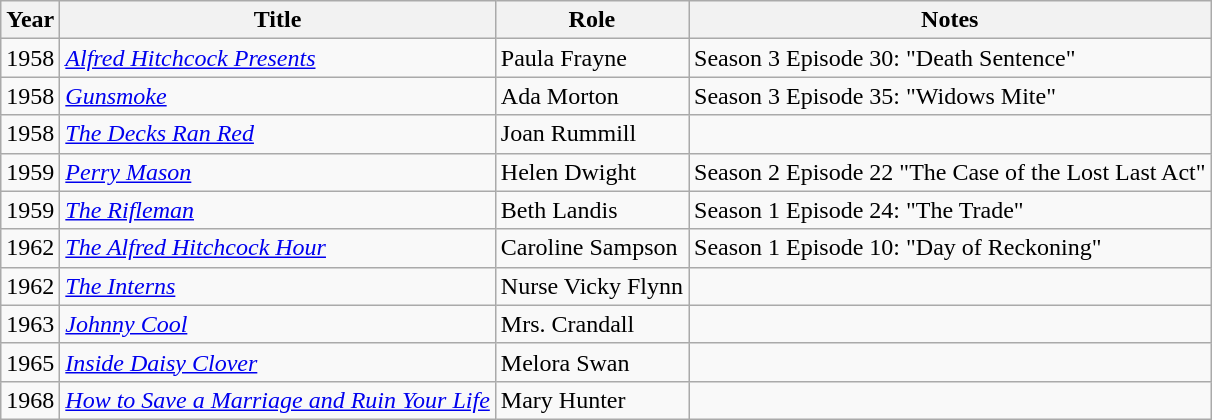<table class="wikitable">
<tr>
<th>Year</th>
<th>Title</th>
<th>Role</th>
<th>Notes</th>
</tr>
<tr>
<td>1958</td>
<td><em><a href='#'>Alfred Hitchcock Presents</a></em></td>
<td>Paula Frayne</td>
<td>Season 3 Episode 30: "Death Sentence"</td>
</tr>
<tr>
<td>1958</td>
<td><em><a href='#'>Gunsmoke</a></em></td>
<td>Ada Morton</td>
<td>Season 3 Episode 35: "Widows Mite"</td>
</tr>
<tr>
<td>1958</td>
<td><em><a href='#'>The Decks Ran Red</a></em></td>
<td>Joan Rummill</td>
<td></td>
</tr>
<tr>
<td>1959</td>
<td><em><a href='#'>Perry Mason</a></em></td>
<td>Helen Dwight</td>
<td>Season 2 Episode 22 "The Case of the Lost Last Act"</td>
</tr>
<tr>
<td>1959</td>
<td><em><a href='#'>The Rifleman</a></em></td>
<td>Beth Landis</td>
<td>Season 1 Episode 24: "The Trade"</td>
</tr>
<tr>
<td>1962</td>
<td><em><a href='#'>The Alfred Hitchcock Hour</a></em></td>
<td>Caroline Sampson</td>
<td>Season 1 Episode 10: "Day of Reckoning"</td>
</tr>
<tr>
<td>1962</td>
<td><em><a href='#'>The Interns</a></em></td>
<td>Nurse Vicky Flynn</td>
<td></td>
</tr>
<tr>
<td>1963</td>
<td><em><a href='#'>Johnny Cool</a></em></td>
<td>Mrs. Crandall</td>
<td></td>
</tr>
<tr>
<td>1965</td>
<td><em><a href='#'>Inside Daisy Clover</a></em></td>
<td>Melora Swan</td>
<td></td>
</tr>
<tr>
<td>1968</td>
<td><em><a href='#'>How to Save a Marriage and Ruin Your Life</a></em></td>
<td>Mary Hunter</td>
<td></td>
</tr>
</table>
